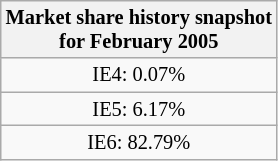<table class="wikitable floatright"  style="font-size:85%; text-align:center;">
<tr>
<th>Market share history snapshot<br>for February 2005</th>
</tr>
<tr>
<td>IE4: 0.07%</td>
</tr>
<tr>
<td>IE5: 6.17%</td>
</tr>
<tr>
<td>IE6: 82.79%</td>
</tr>
</table>
